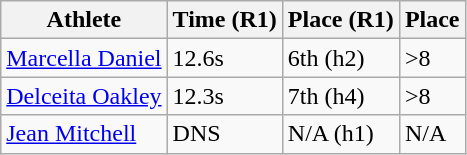<table class="wikitable">
<tr>
<th>Athlete</th>
<th>Time (R1)</th>
<th>Place (R1)</th>
<th>Place</th>
</tr>
<tr>
<td><a href='#'>Marcella Daniel</a></td>
<td>12.6s</td>
<td>6th (h2)</td>
<td>>8</td>
</tr>
<tr>
<td><a href='#'>Delceita Oakley</a></td>
<td>12.3s</td>
<td>7th (h4)</td>
<td>>8</td>
</tr>
<tr>
<td><a href='#'>Jean Mitchell</a></td>
<td>DNS</td>
<td>N/A (h1)</td>
<td>N/A</td>
</tr>
</table>
